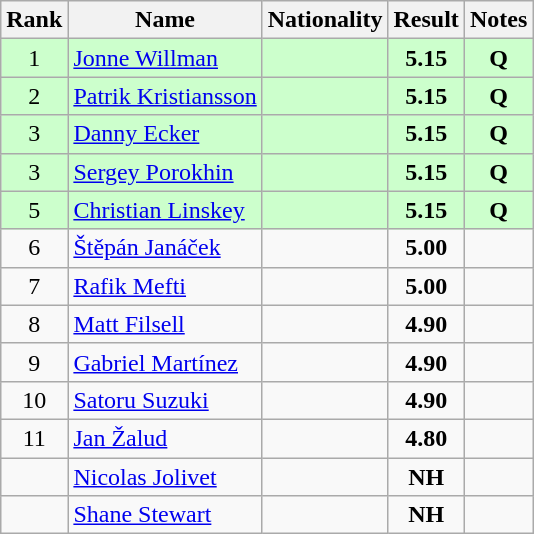<table class="wikitable sortable" style="text-align:center">
<tr>
<th>Rank</th>
<th>Name</th>
<th>Nationality</th>
<th>Result</th>
<th>Notes</th>
</tr>
<tr bgcolor=ccffcc>
<td>1</td>
<td align=left><a href='#'>Jonne Willman</a></td>
<td align=left></td>
<td><strong>5.15</strong></td>
<td><strong>Q</strong></td>
</tr>
<tr bgcolor=ccffcc>
<td>2</td>
<td align=left><a href='#'>Patrik Kristiansson</a></td>
<td align=left></td>
<td><strong>5.15</strong></td>
<td><strong>Q</strong></td>
</tr>
<tr bgcolor=ccffcc>
<td>3</td>
<td align=left><a href='#'>Danny Ecker</a></td>
<td align=left></td>
<td><strong>5.15</strong></td>
<td><strong>Q</strong></td>
</tr>
<tr bgcolor=ccffcc>
<td>3</td>
<td align=left><a href='#'>Sergey Porokhin</a></td>
<td align=left></td>
<td><strong>5.15</strong></td>
<td><strong>Q</strong></td>
</tr>
<tr bgcolor=ccffcc>
<td>5</td>
<td align=left><a href='#'>Christian Linskey</a></td>
<td align=left></td>
<td><strong>5.15</strong></td>
<td><strong>Q</strong></td>
</tr>
<tr>
<td>6</td>
<td align=left><a href='#'>Štěpán Janáček</a></td>
<td align=left></td>
<td><strong>5.00</strong></td>
<td></td>
</tr>
<tr>
<td>7</td>
<td align=left><a href='#'>Rafik Mefti</a></td>
<td align=left></td>
<td><strong>5.00</strong></td>
<td></td>
</tr>
<tr>
<td>8</td>
<td align=left><a href='#'>Matt Filsell</a></td>
<td align=left></td>
<td><strong>4.90</strong></td>
<td></td>
</tr>
<tr>
<td>9</td>
<td align=left><a href='#'>Gabriel Martínez</a></td>
<td align=left></td>
<td><strong>4.90</strong></td>
<td></td>
</tr>
<tr>
<td>10</td>
<td align=left><a href='#'>Satoru Suzuki</a></td>
<td align=left></td>
<td><strong>4.90</strong></td>
<td></td>
</tr>
<tr>
<td>11</td>
<td align=left><a href='#'>Jan Žalud</a></td>
<td align=left></td>
<td><strong>4.80</strong></td>
<td></td>
</tr>
<tr>
<td></td>
<td align=left><a href='#'>Nicolas Jolivet</a></td>
<td align=left></td>
<td><strong>NH</strong></td>
<td></td>
</tr>
<tr>
<td></td>
<td align=left><a href='#'>Shane Stewart</a></td>
<td align=left></td>
<td><strong>NH</strong></td>
<td></td>
</tr>
</table>
